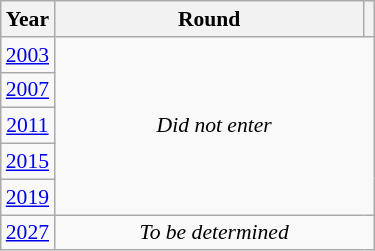<table class="wikitable" style="text-align: center; font-size:90%">
<tr>
<th>Year</th>
<th style="width:200px">Round</th>
<th></th>
</tr>
<tr>
<td><a href='#'>2003</a></td>
<td colspan="2" rowspan="5"><em>Did not enter</em></td>
</tr>
<tr>
<td><a href='#'>2007</a></td>
</tr>
<tr>
<td><a href='#'>2011</a></td>
</tr>
<tr>
<td><a href='#'>2015</a></td>
</tr>
<tr>
<td><a href='#'>2019</a></td>
</tr>
<tr>
<td><a href='#'>2027</a></td>
<td colspan="2"><em>To be determined</em></td>
</tr>
</table>
